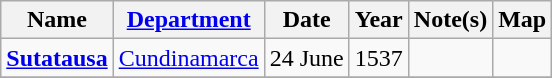<table class="wikitable sortable mw-collapsible mw-collapsed">
<tr>
<th scope="col">Name</th>
<th scope="col"><a href='#'>Department</a></th>
<th scope="col">Date</th>
<th scope="col">Year</th>
<th scope="col">Note(s)</th>
<th scope="col">Map</th>
</tr>
<tr>
<td align=center><strong><a href='#'>Sutatausa</a></strong></td>
<td align=center><a href='#'>Cundinamarca</a></td>
<td align=center>24 June</td>
<td align=center>1537</td>
<td align=center></td>
<td align=center></td>
</tr>
<tr>
</tr>
</table>
